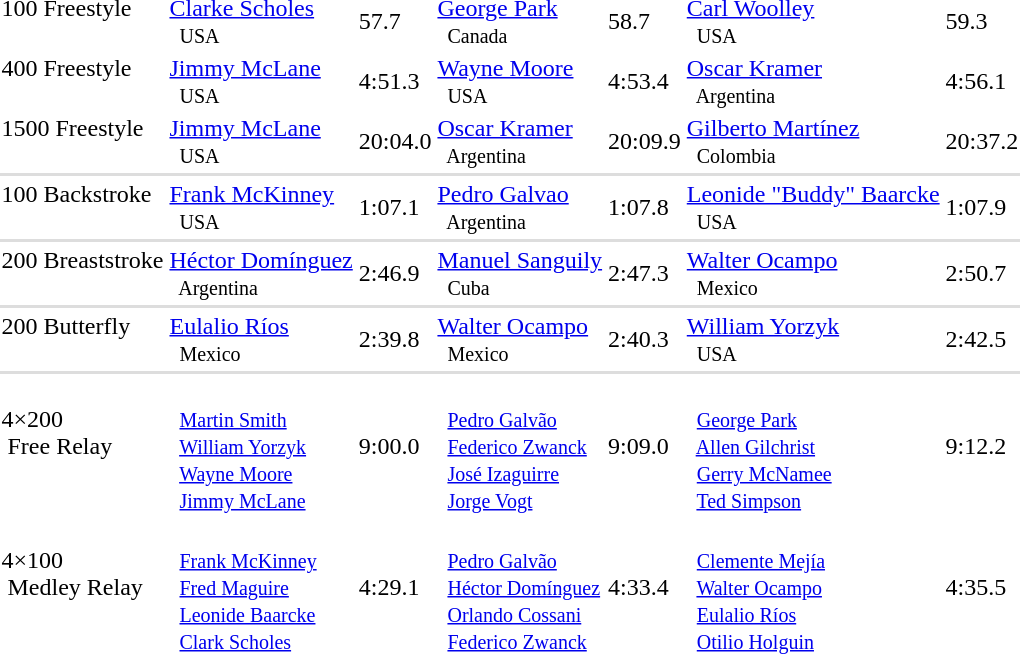<table>
<tr>
<td>100 Freestyle <br>  </td>
<td><a href='#'>Clarke Scholes</a> <small><br>   USA </small></td>
<td>57.7</td>
<td><a href='#'>George Park</a> <small><br>   Canada </small></td>
<td>58.7</td>
<td><a href='#'>Carl Woolley</a> <small><br>   USA </small></td>
<td>59.3</td>
</tr>
<tr>
<td>400 Freestyle <br>  </td>
<td><a href='#'>Jimmy McLane</a> <small><br>   USA </small></td>
<td>4:51.3</td>
<td><a href='#'>Wayne Moore</a> <small><br>   USA </small></td>
<td>4:53.4</td>
<td><a href='#'>Oscar Kramer</a> <small><br>   Argentina </small></td>
<td>4:56.1</td>
</tr>
<tr>
<td>1500 Freestyle <br>  </td>
<td><a href='#'>Jimmy McLane</a> <small><br>   USA </small></td>
<td>20:04.0</td>
<td><a href='#'>Oscar Kramer</a> <small><br>   Argentina </small></td>
<td>20:09.9</td>
<td><a href='#'>Gilberto Martínez</a> <small><br>   Colombia </small></td>
<td>20:37.2</td>
</tr>
<tr bgcolor=#DDDDDD>
<td colspan=7></td>
</tr>
<tr>
<td>100 Backstroke <br>  </td>
<td><a href='#'>Frank McKinney</a> <small><br>   USA </small></td>
<td>1:07.1</td>
<td><a href='#'>Pedro Galvao</a> <small><br>   Argentina </small></td>
<td>1:07.8</td>
<td><a href='#'>Leonide "Buddy" Baarcke</a> <small><br>   USA </small></td>
<td>1:07.9</td>
</tr>
<tr bgcolor=#DDDDDD>
<td colspan=7></td>
</tr>
<tr>
<td>200 Breaststroke <br>  </td>
<td><a href='#'>Héctor Domínguez</a> <small><br>   Argentina </small></td>
<td>2:46.9</td>
<td><a href='#'>Manuel Sanguily</a> <small><br>   Cuba </small></td>
<td>2:47.3</td>
<td><a href='#'>Walter Ocampo</a> <small><br>   Mexico </small></td>
<td>2:50.7</td>
</tr>
<tr bgcolor=#DDDDDD>
<td colspan=7></td>
</tr>
<tr>
<td>200 Butterfly <br>  </td>
<td><a href='#'>Eulalio Ríos</a> <small><br>   Mexico </small></td>
<td>2:39.8</td>
<td><a href='#'>Walter Ocampo</a> <small><br>   Mexico </small></td>
<td>2:40.3</td>
<td><a href='#'>William Yorzyk</a> <small><br>   USA </small></td>
<td>2:42.5</td>
</tr>
<tr bgcolor=#DDDDDD>
<td colspan=7></td>
</tr>
<tr>
<td>4×200<br> Free Relay <br>  </td>
<td> <small><br>   <a href='#'>Martin Smith</a> <br>   <a href='#'>William Yorzyk</a> <br>   <a href='#'>Wayne Moore</a> <br>   <a href='#'>Jimmy McLane</a> </small></td>
<td>9:00.0</td>
<td> <small><br>   <a href='#'>Pedro Galvão</a> <br>   <a href='#'>Federico Zwanck</a> <br>   <a href='#'>José Izaguirre</a> <br>   <a href='#'>Jorge Vogt</a> </small></td>
<td>9:09.0</td>
<td> <small><br>   <a href='#'>George Park</a> <br>   <a href='#'>Allen Gilchrist</a> <br>   <a href='#'>Gerry McNamee</a> <br>   <a href='#'>Ted Simpson</a> </small></td>
<td>9:12.2</td>
</tr>
<tr>
<td>4×100<br> Medley Relay <br>  </td>
<td> <small><br>   <a href='#'>Frank McKinney</a> <br>   <a href='#'>Fred Maguire</a> <br>   <a href='#'>Leonide Baarcke</a> <br>   <a href='#'>Clark Scholes</a> </small></td>
<td>4:29.1</td>
<td> <small><br>   <a href='#'>Pedro Galvão</a> <br>   <a href='#'>Héctor Domínguez</a> <br>   <a href='#'>Orlando Cossani</a> <br>   <a href='#'>Federico Zwanck</a> </small></td>
<td>4:33.4</td>
<td> <small><br>   <a href='#'>Clemente Mejía</a> <br>   <a href='#'>Walter Ocampo</a> <br>   <a href='#'>Eulalio Ríos</a> <br>   <a href='#'>Otilio Holguin</a> </small></td>
<td>4:35.5</td>
</tr>
<tr>
</tr>
</table>
